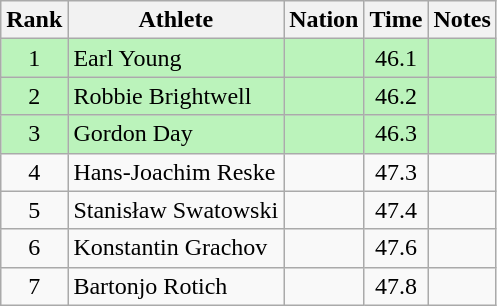<table class="wikitable sortable" style="text-align:center">
<tr>
<th>Rank</th>
<th>Athlete</th>
<th>Nation</th>
<th>Time</th>
<th>Notes</th>
</tr>
<tr bgcolor=bbf3bb>
<td>1</td>
<td align=left>Earl Young</td>
<td align=left></td>
<td>46.1</td>
<td></td>
</tr>
<tr align=center bgcolor=bbf3bb>
<td>2</td>
<td align=left>Robbie Brightwell</td>
<td align=left></td>
<td>46.2</td>
<td></td>
</tr>
<tr align=center bgcolor=bbf3bb>
<td>3</td>
<td align=left>Gordon Day</td>
<td align=left></td>
<td>46.3</td>
<td></td>
</tr>
<tr align=center>
<td>4</td>
<td align=left>Hans-Joachim Reske</td>
<td align=left></td>
<td>47.3</td>
<td></td>
</tr>
<tr align=center>
<td>5</td>
<td align=left>Stanisław Swatowski</td>
<td align=left></td>
<td>47.4</td>
<td></td>
</tr>
<tr align=center>
<td>6</td>
<td align=left>Konstantin Grachov</td>
<td align=left></td>
<td>47.6</td>
<td></td>
</tr>
<tr align=center>
<td>7</td>
<td align=left>Bartonjo Rotich</td>
<td align=left></td>
<td>47.8</td>
<td></td>
</tr>
</table>
